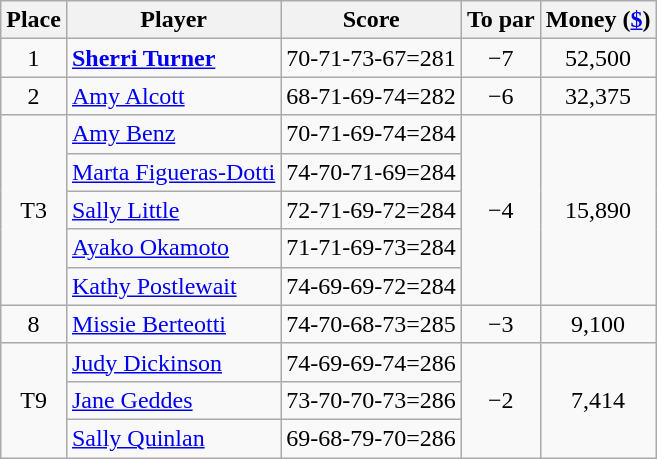<table class="wikitable">
<tr>
<th>Place</th>
<th>Player</th>
<th>Score</th>
<th>To par</th>
<th>Money (<a href='#'>$</a>)</th>
</tr>
<tr>
<td align=center>1</td>
<td> <strong><a href='#'>Sherri Turner</a></strong></td>
<td>70-71-73-67=281</td>
<td align=center>−7</td>
<td align=center>52,500</td>
</tr>
<tr>
<td align=center>2</td>
<td> <a href='#'>Amy Alcott</a></td>
<td>68-71-69-74=282</td>
<td align=center>−6</td>
<td align=center>32,375</td>
</tr>
<tr>
<td align=center rowspan=5>T3</td>
<td> <a href='#'>Amy Benz</a></td>
<td>70-71-69-74=284</td>
<td align=center rowspan=5>−4</td>
<td align=center rowspan=5>15,890</td>
</tr>
<tr>
<td> <a href='#'>Marta Figueras-Dotti</a></td>
<td>74-70-71-69=284</td>
</tr>
<tr>
<td> <a href='#'>Sally Little</a></td>
<td>72-71-69-72=284</td>
</tr>
<tr>
<td> <a href='#'>Ayako Okamoto</a></td>
<td>71-71-69-73=284</td>
</tr>
<tr>
<td> <a href='#'>Kathy Postlewait</a></td>
<td>74-69-69-72=284</td>
</tr>
<tr>
<td align=center>8</td>
<td> <a href='#'>Missie Berteotti</a></td>
<td>74-70-68-73=285</td>
<td align=center>−3</td>
<td align=center>9,100</td>
</tr>
<tr>
<td align=center rowspan=3>T9</td>
<td> <a href='#'>Judy Dickinson</a></td>
<td>74-69-69-74=286</td>
<td align=center rowspan=3>−2</td>
<td align=center rowspan=3>7,414</td>
</tr>
<tr>
<td> <a href='#'>Jane Geddes</a></td>
<td>73-70-70-73=286</td>
</tr>
<tr>
<td> <a href='#'>Sally Quinlan</a></td>
<td>69-68-79-70=286</td>
</tr>
</table>
